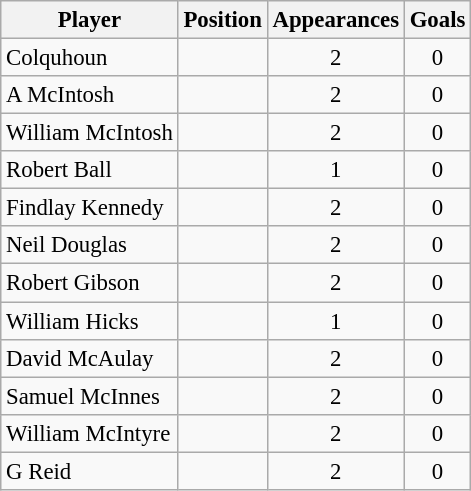<table class="wikitable sortable" style="text-align: center; font-size:95%">
<tr>
<th class="unsortable">Player</th>
<th>Position</th>
<th>Appearances</th>
<th>Goals</th>
</tr>
<tr>
<td align=left> Colquhoun</td>
<td></td>
<td>2</td>
<td>0</td>
</tr>
<tr>
<td align=left> A McIntosh</td>
<td></td>
<td>2</td>
<td>0</td>
</tr>
<tr>
<td align=left> William McIntosh</td>
<td></td>
<td>2</td>
<td>0</td>
</tr>
<tr>
<td align=left> Robert Ball</td>
<td></td>
<td>1</td>
<td>0</td>
</tr>
<tr>
<td align=left> Findlay Kennedy</td>
<td></td>
<td>2</td>
<td>0</td>
</tr>
<tr>
<td align=left> Neil Douglas</td>
<td></td>
<td>2</td>
<td>0</td>
</tr>
<tr>
<td align=left> Robert Gibson</td>
<td></td>
<td>2</td>
<td>0</td>
</tr>
<tr>
<td align=left> William Hicks</td>
<td></td>
<td>1</td>
<td>0</td>
</tr>
<tr>
<td align=left> David McAulay</td>
<td></td>
<td>2</td>
<td>0</td>
</tr>
<tr>
<td align=left> Samuel McInnes</td>
<td></td>
<td>2</td>
<td>0</td>
</tr>
<tr>
<td align=left> William McIntyre</td>
<td></td>
<td>2</td>
<td>0</td>
</tr>
<tr>
<td align=left> G Reid</td>
<td></td>
<td>2</td>
<td>0</td>
</tr>
</table>
